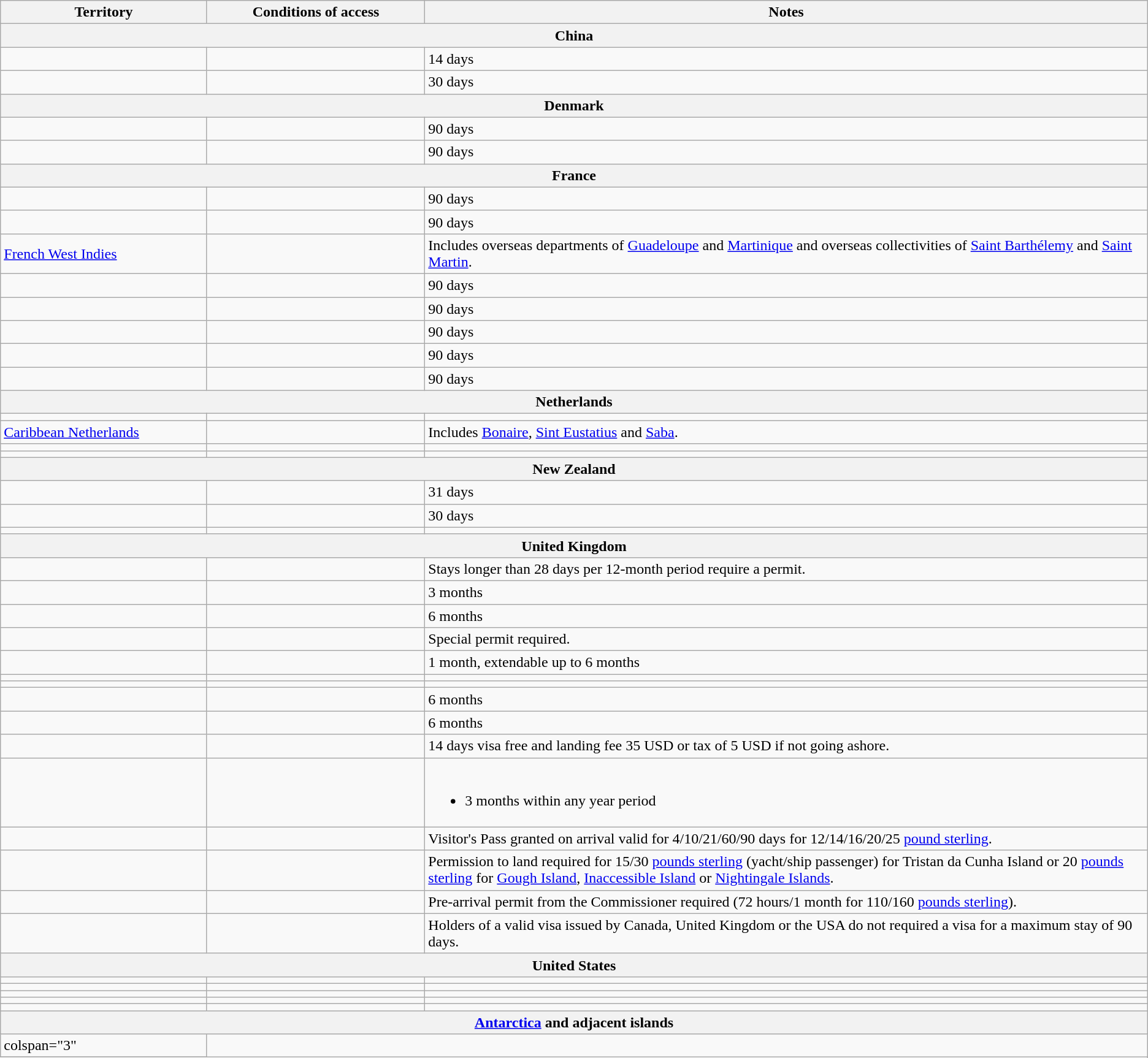<table class="wikitable" style="text-align: left; table-layout: fixed;">
<tr>
<th width="18%">Territory</th>
<th width="19%">Conditions of access</th>
<th>Notes</th>
</tr>
<tr>
<th colspan="3">China</th>
</tr>
<tr>
<td></td>
<td></td>
<td>14 days</td>
</tr>
<tr>
<td></td>
<td></td>
<td>30 days</td>
</tr>
<tr>
<th colspan="3">Denmark</th>
</tr>
<tr>
<td></td>
<td></td>
<td>90 days</td>
</tr>
<tr>
<td></td>
<td></td>
<td>90 days</td>
</tr>
<tr>
<th colspan="3">France</th>
</tr>
<tr>
<td></td>
<td></td>
<td>90 days</td>
</tr>
<tr>
<td></td>
<td></td>
<td>90 days</td>
</tr>
<tr>
<td> <a href='#'>French West Indies</a></td>
<td></td>
<td>Includes overseas departments of <a href='#'>Guadeloupe</a> and <a href='#'>Martinique</a> and overseas collectivities of <a href='#'>Saint Barthélemy</a> and <a href='#'>Saint Martin</a>.</td>
</tr>
<tr>
<td></td>
<td></td>
<td>90 days</td>
</tr>
<tr>
<td></td>
<td></td>
<td>90 days</td>
</tr>
<tr>
<td></td>
<td></td>
<td>90 days</td>
</tr>
<tr>
<td></td>
<td></td>
<td>90 days</td>
</tr>
<tr>
<td></td>
<td></td>
<td>90 days</td>
</tr>
<tr>
<th colspan="3">Netherlands</th>
</tr>
<tr>
<td></td>
<td></td>
<td></td>
</tr>
<tr>
<td> <a href='#'>Caribbean Netherlands</a></td>
<td></td>
<td>Includes <a href='#'>Bonaire</a>, <a href='#'>Sint Eustatius</a> and <a href='#'>Saba</a>.</td>
</tr>
<tr>
<td></td>
<td></td>
<td></td>
</tr>
<tr>
<td></td>
<td></td>
<td></td>
</tr>
<tr>
<th colspan="3">New Zealand</th>
</tr>
<tr>
<td></td>
<td></td>
<td>31 days</td>
</tr>
<tr>
<td></td>
<td></td>
<td>30 days</td>
</tr>
<tr>
<td></td>
<td></td>
<td></td>
</tr>
<tr>
<th colspan="3">United Kingdom</th>
</tr>
<tr>
<td></td>
<td></td>
<td>Stays longer than 28 days per 12-month period require a permit.</td>
</tr>
<tr>
<td></td>
<td></td>
<td>3 months</td>
</tr>
<tr>
<td></td>
<td></td>
<td>6 months</td>
</tr>
<tr>
<td></td>
<td></td>
<td>Special permit required.</td>
</tr>
<tr>
<td></td>
<td></td>
<td>1 month, extendable up to 6 months</td>
</tr>
<tr>
<td></td>
<td></td>
<td></td>
</tr>
<tr>
<td></td>
<td></td>
<td></td>
</tr>
<tr>
<td></td>
<td></td>
<td>6 months</td>
</tr>
<tr>
<td></td>
<td></td>
<td>6 months</td>
</tr>
<tr>
<td></td>
<td></td>
<td>14 days visa free and landing fee 35 USD or tax of 5 USD if not going ashore.</td>
</tr>
<tr>
<td></td>
<td></td>
<td><br><ul><li>3 months within any year period</li></ul></td>
</tr>
<tr>
<td></td>
<td></td>
<td>Visitor's Pass granted on arrival valid for 4/10/21/60/90 days for 12/14/16/20/25 <a href='#'>pound sterling</a>.</td>
</tr>
<tr>
<td></td>
<td></td>
<td>Permission to land required for 15/30 <a href='#'>pounds sterling</a> (yacht/ship passenger) for Tristan da Cunha Island or 20 <a href='#'>pounds sterling</a> for <a href='#'>Gough Island</a>, <a href='#'>Inaccessible Island</a> or <a href='#'>Nightingale Islands</a>.</td>
</tr>
<tr>
<td></td>
<td></td>
<td>Pre-arrival permit from the Commissioner required (72 hours/1 month for 110/160 <a href='#'>pounds sterling</a>).</td>
</tr>
<tr>
<td></td>
<td></td>
<td>Holders of a valid visa issued by Canada, United Kingdom or the USA do not required a visa for a maximum stay of 90 days.</td>
</tr>
<tr>
<th colspan="3">United States</th>
</tr>
<tr>
<td></td>
<td></td>
<td></td>
</tr>
<tr>
<td></td>
<td></td>
<td></td>
</tr>
<tr>
<td></td>
<td></td>
<td></td>
</tr>
<tr>
<td></td>
<td></td>
<td></td>
</tr>
<tr>
<td></td>
<td></td>
<td></td>
</tr>
<tr>
<th colspan="3"><a href='#'>Antarctica</a> and adjacent islands</th>
</tr>
<tr>
<td>colspan="3" </td>
</tr>
<tr>
</tr>
</table>
